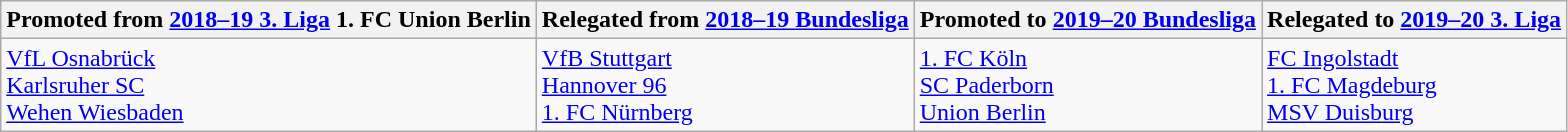<table class="wikitable">
<tr>
<th>Promoted from <a href='#'>2018–19 3. Liga</a> 1. FC Union Berlin</th>
<th>Relegated from <a href='#'>2018–19 Bundesliga</a></th>
<th>Promoted to <a href='#'>2019–20 Bundesliga</a></th>
<th>Relegated to <a href='#'>2019–20 3. Liga</a></th>
</tr>
<tr>
<td><a href='#'>VfL Osnabrück</a><br><a href='#'>Karlsruher SC</a><br><a href='#'>Wehen Wiesbaden</a></td>
<td><a href='#'>VfB Stuttgart</a><br><a href='#'>Hannover 96</a><br><a href='#'>1. FC Nürnberg</a></td>
<td><a href='#'>1. FC Köln</a><br><a href='#'>SC Paderborn</a><br><a href='#'>Union Berlin</a></td>
<td><a href='#'>FC Ingolstadt</a><br><a href='#'>1. FC Magdeburg</a><br><a href='#'>MSV Duisburg</a></td>
</tr>
</table>
